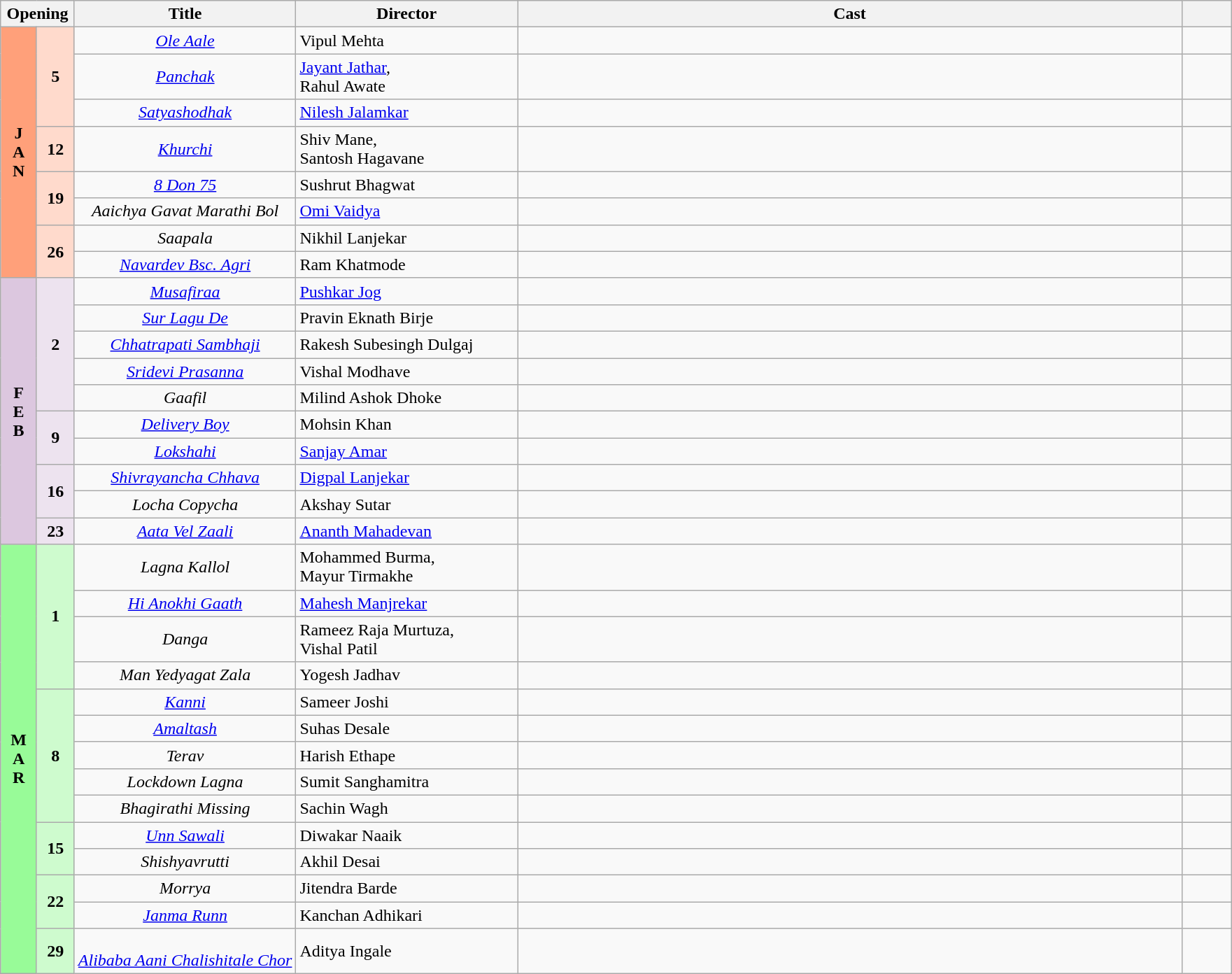<table class="wikitable sortable">
<tr>
<th colspan="2" style="width:6%">Opening</th>
<th style="width:18%">Title</th>
<th style="width:18%">Director</th>
<th>Cast</th>
<th style="width:4%;"></th>
</tr>
<tr>
<th rowspan="8" style="text-align:center; background:#ffa07a; text color:#000;">J<br>A<br>N</th>
<td rowspan="3" style="text-align:center; background:#ffdacc"><strong>5</strong></td>
<td style="text-align:center"><em><a href='#'>Ole Aale</a></em></td>
<td>Vipul Mehta</td>
<td></td>
<td style="text-align:center"></td>
</tr>
<tr>
<td style="text-align:center"><em><a href='#'>Panchak</a></em></td>
<td><a href='#'>Jayant Jathar</a>,<br>Rahul Awate</td>
<td></td>
<td style="text-align:center"></td>
</tr>
<tr>
<td style="text-align:center"><em><a href='#'>Satyashodhak</a></em></td>
<td><a href='#'>Nilesh Jalamkar</a></td>
<td></td>
<td style="text-align:center"></td>
</tr>
<tr>
<td style="text-align:center; background:#ffdacc"><strong>12</strong></td>
<td style="text-align:center"><em><a href='#'>Khurchi</a></em></td>
<td>Shiv Mane,<br>Santosh Hagavane</td>
<td></td>
<td style="text-align:center"></td>
</tr>
<tr>
<td rowspan="2" style="text-align:center; background:#ffdacc"><strong>19</strong></td>
<td style="text-align:center"><em><a href='#'>8 Don 75</a></em></td>
<td>Sushrut Bhagwat</td>
<td></td>
<td style="text-align:center"></td>
</tr>
<tr>
<td style="text-align:center"><em>Aaichya Gavat Marathi Bol</em></td>
<td><a href='#'>Omi Vaidya</a></td>
<td></td>
<td style="text-align:center"></td>
</tr>
<tr>
<td rowspan="2" style="text-align:center; background:#ffdacc"><strong>26</strong></td>
<td style="text-align:center"><em>Saapala</em></td>
<td>Nikhil Lanjekar</td>
<td></td>
<td style="text-align:center"></td>
</tr>
<tr>
<td style="text-align:center"><em><a href='#'>Navardev Bsc. Agri</a></em></td>
<td>Ram Khatmode</td>
<td></td>
<td style="text-align:center"></td>
</tr>
<tr>
<th rowspan="10" style="text-align:center; background:#dcc7df; textcolor:#000;">F<br>E<br>B</th>
<td rowspan="5" style="text-align:center; background:#ede3ef"><strong>2</strong></td>
<td style="text-align:center"><em><a href='#'>Musafiraa</a></em></td>
<td><a href='#'>Pushkar Jog</a></td>
<td></td>
<td style="text-align:center"></td>
</tr>
<tr>
<td style="text-align:center"><em><a href='#'>Sur Lagu De</a></em></td>
<td>Pravin Eknath Birje</td>
<td></td>
<td style="text-align:center"></td>
</tr>
<tr>
<td style="text-align:center"><em><a href='#'>Chhatrapati Sambhaji</a></em></td>
<td>Rakesh Subesingh Dulgaj</td>
<td></td>
<td style="text-align:center"></td>
</tr>
<tr>
<td style="text-align:center"><em><a href='#'>Sridevi Prasanna</a></em></td>
<td>Vishal Modhave</td>
<td></td>
<td style="text-align:center"></td>
</tr>
<tr>
<td style="text-align:center"><em>Gaafil</em></td>
<td>Milind Ashok Dhoke</td>
<td></td>
<td style="text-align:center"></td>
</tr>
<tr>
<td rowspan="2" style="text-align:center; background:#ede3ef"><strong>9</strong></td>
<td style="text-align:center"><em><a href='#'>Delivery Boy</a></em></td>
<td>Mohsin Khan</td>
<td></td>
<td style="text-align:center"></td>
</tr>
<tr>
<td style="text-align:center"><em><a href='#'>Lokshahi</a></em></td>
<td><a href='#'>Sanjay Amar</a></td>
<td></td>
<td style="text-align:center"></td>
</tr>
<tr>
<td rowspan="2" style="text-align:center; background:#ede3ef"><strong>16</strong></td>
<td style="text-align:center"><em><a href='#'>Shivrayancha Chhava</a></em></td>
<td><a href='#'>Digpal Lanjekar</a></td>
<td></td>
<td style="text-align:center"></td>
</tr>
<tr>
<td style="text-align:center"><em>Locha Copycha</em></td>
<td>Akshay Sutar</td>
<td></td>
<td style="text-align:center"></td>
</tr>
<tr>
<td rowspan="1" style="text-align:center; background:#ede3ef"><strong>23</strong></td>
<td style="text-align:center"><em><a href='#'>Aata Vel Zaali</a></em></td>
<td><a href='#'>Ananth Mahadevan</a></td>
<td></td>
<td style="text-align:center;"></td>
</tr>
<tr>
<td rowspan="18" style="text-align:center; background:#98fb98; textcolor:#000;"><strong>M<br>A<br>R</strong></td>
<td rowspan="4" style="text-align:center; background:#CEFBCE;"><strong>1</strong></td>
<td style="text-align:center;"><em>Lagna Kallol</em></td>
<td>Mohammed Burma,<br>Mayur Tirmakhe</td>
<td></td>
<td style="text-align:center;"></td>
</tr>
<tr>
<td style="text-align:center;"><em><a href='#'>Hi Anokhi Gaath</a></em></td>
<td><a href='#'>Mahesh Manjrekar</a></td>
<td></td>
<td style="text-align:center;"></td>
</tr>
<tr>
<td style="text-align:center;"><em>Danga</em></td>
<td>Rameez Raja Murtuza,<br>Vishal Patil</td>
<td></td>
<td style="text-align:center;"></td>
</tr>
<tr>
<td style="text-align:center;"><em>Man Yedyagat Zala</em></td>
<td>Yogesh Jadhav</td>
<td></td>
<td style="text-align:center;"></td>
</tr>
<tr>
<td rowspan="5" style="text-align:center; background:#CEFBCE;"><strong>8</strong></td>
<td style="text-align:center;"><em><a href='#'>Kanni</a></em></td>
<td>Sameer Joshi</td>
<td></td>
<td style="text-align:center;"></td>
</tr>
<tr>
<td style="text-align:center;"><em><a href='#'>Amaltash</a></em></td>
<td>Suhas Desale</td>
<td></td>
<td style="text-align:center;"></td>
</tr>
<tr>
<td style="text-align:center;"><em>Terav</em></td>
<td>Harish Ethape</td>
<td></td>
<td style="text-align:center;"></td>
</tr>
<tr>
<td style="text-align:center;"><em>Lockdown Lagna</em></td>
<td>Sumit Sanghamitra</td>
<td></td>
<td style="text-align:center;"></td>
</tr>
<tr>
<td style="text-align:center;"><em>Bhagirathi Missing</em></td>
<td>Sachin Wagh</td>
<td></td>
<td style="text-align:center;"></td>
</tr>
<tr>
<td rowspan="2" style="text-align:center; background:#CEFBCE;"><strong>15</strong></td>
<td style="text-align:center;"><em><a href='#'>Unn Sawali</a></em></td>
<td>Diwakar Naaik</td>
<td></td>
<td style="text-align:center;"></td>
</tr>
<tr>
<td style="text-align:center;"><em>Shishyavrutti</em></td>
<td>Akhil Desai</td>
<td></td>
<td style="text-align:center;"></td>
</tr>
<tr>
<td rowspan="2" style="text-align:center; background:#CEFBCE;"><strong>22</strong></td>
<td style="text-align:center;"><em>Morrya</em></td>
<td>Jitendra Barde</td>
<td></td>
<td style="text-align:center;"></td>
</tr>
<tr>
<td style="text-align:center;"><em><a href='#'>Janma Runn</a></em></td>
<td>Kanchan Adhikari</td>
<td></td>
<td style="text-align:center;"></td>
</tr>
<tr>
<td rowspan="1" style="text-align:center; background:#CEFBCE;"><strong>29</strong></td>
<td style="text-align:center;"><br><em><a href='#'>Alibaba Aani Chalishitale Chor</a></em></td>
<td>Aditya Ingale</td>
<td></td>
<td style="text-align:center;"></td>
</tr>
</table>
